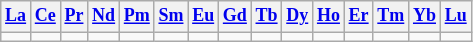<table class="wikitable plainrowheaders" style="text-align:center;font-size: 9pt">
<tr>
<th><a href='#'>La</a></th>
<th><a href='#'>Ce</a></th>
<th><a href='#'>Pr</a></th>
<th><a href='#'>Nd</a></th>
<th><a href='#'>Pm</a></th>
<th><a href='#'>Sm</a></th>
<th><a href='#'>Eu</a></th>
<th><a href='#'>Gd</a></th>
<th><a href='#'>Tb</a></th>
<th><a href='#'>Dy</a></th>
<th><a href='#'>Ho</a></th>
<th><a href='#'>Er</a></th>
<th><a href='#'>Tm</a></th>
<th><a href='#'>Yb</a></th>
<th><a href='#'>Lu</a></th>
</tr>
<tr>
<td></td>
<td></td>
<td></td>
<td></td>
<td></td>
<td></td>
<td></td>
<td></td>
<td></td>
<td></td>
<td></td>
<td></td>
<td></td>
<td></td>
<td></td>
</tr>
</table>
